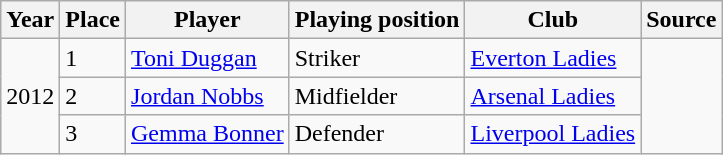<table class="wikitable">
<tr>
<th>Year</th>
<th>Place</th>
<th>Player</th>
<th>Playing position</th>
<th>Club</th>
<th>Source</th>
</tr>
<tr>
<td rowspan="3">2012</td>
<td>1</td>
<td><a href='#'>Toni Duggan</a></td>
<td>Striker</td>
<td> <a href='#'>Everton Ladies</a></td>
<td rowspan="3"></td>
</tr>
<tr>
<td>2</td>
<td><a href='#'>Jordan Nobbs</a></td>
<td>Midfielder</td>
<td> <a href='#'>Arsenal Ladies</a></td>
</tr>
<tr>
<td>3</td>
<td><a href='#'>Gemma Bonner</a></td>
<td>Defender</td>
<td> <a href='#'>Liverpool Ladies</a></td>
</tr>
</table>
